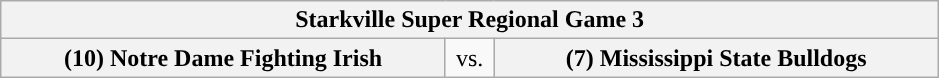<table class="wikitable">
<tr>
<th style="width: 604px;" colspan=3>Starkville Super Regional Game 3</th>
</tr>
<tr>
<th style="width: 289px; ">(10) Notre Dame Fighting Irish</th>
<td style="width: 25px; text-align:center">vs.</td>
<th style="width: 289px; ">(7) Mississippi State Bulldogs</th>
</tr>
</table>
